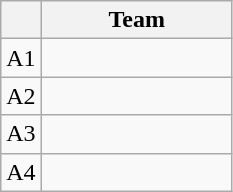<table class="wikitable">
<tr>
<th></th>
<th width=120>Team</th>
</tr>
<tr>
<td align=center>A1</td>
<td></td>
</tr>
<tr>
<td align=center>A2</td>
<td></td>
</tr>
<tr>
<td align=center>A3</td>
<td></td>
</tr>
<tr>
<td align=center>A4</td>
<td></td>
</tr>
</table>
